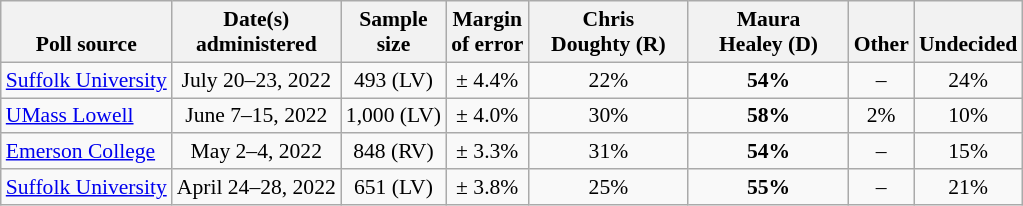<table class="wikitable" style="font-size:90%;text-align:center;">
<tr valign=bottom>
<th>Poll source</th>
<th>Date(s)<br>administered</th>
<th>Sample<br>size</th>
<th>Margin<br>of error</th>
<th style="width:100px;">Chris<br>Doughty (R)</th>
<th style="width:100px;">Maura<br>Healey (D)</th>
<th>Other</th>
<th>Undecided</th>
</tr>
<tr>
<td style="text-align:left;"><a href='#'>Suffolk University</a></td>
<td>July 20–23, 2022</td>
<td>493 (LV)</td>
<td>± 4.4%</td>
<td>22%</td>
<td><strong>54%</strong></td>
<td>–</td>
<td>24%</td>
</tr>
<tr>
<td style="text-align:left;"><a href='#'>UMass Lowell</a></td>
<td>June 7–15, 2022</td>
<td>1,000 (LV)</td>
<td>± 4.0%</td>
<td>30%</td>
<td><strong>58%</strong></td>
<td>2%</td>
<td>10%</td>
</tr>
<tr>
<td style="text-align:left;"><a href='#'>Emerson College</a></td>
<td>May 2–4, 2022</td>
<td>848 (RV)</td>
<td>± 3.3%</td>
<td>31%</td>
<td><strong>54%</strong></td>
<td>–</td>
<td>15%</td>
</tr>
<tr>
<td style="text-align:left;"><a href='#'>Suffolk University</a></td>
<td>April 24–28, 2022</td>
<td>651 (LV)</td>
<td>± 3.8%</td>
<td>25%</td>
<td><strong>55%</strong></td>
<td>–</td>
<td>21%</td>
</tr>
</table>
